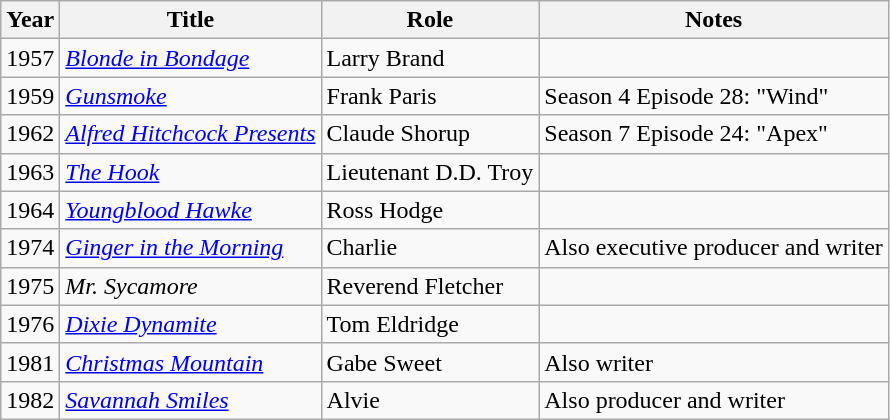<table class="wikitable">
<tr>
<th>Year</th>
<th>Title</th>
<th>Role</th>
<th>Notes</th>
</tr>
<tr>
<td>1957</td>
<td><em><a href='#'>Blonde in Bondage</a></em></td>
<td>Larry Brand</td>
<td></td>
</tr>
<tr>
<td>1959</td>
<td><em><a href='#'>Gunsmoke</a></em></td>
<td>Frank Paris</td>
<td>Season 4 Episode 28: "Wind"</td>
</tr>
<tr>
<td>1962</td>
<td><em><a href='#'>Alfred Hitchcock Presents</a></em></td>
<td>Claude Shorup</td>
<td>Season 7 Episode 24: "Apex"</td>
</tr>
<tr>
<td>1963</td>
<td><em><a href='#'>The Hook</a></em></td>
<td>Lieutenant D.D. Troy</td>
<td></td>
</tr>
<tr>
<td>1964</td>
<td><em><a href='#'>Youngblood Hawke</a></em></td>
<td>Ross Hodge</td>
<td></td>
</tr>
<tr>
<td>1974</td>
<td><em><a href='#'>Ginger in the Morning</a></em></td>
<td>Charlie</td>
<td>Also executive producer and writer</td>
</tr>
<tr>
<td>1975</td>
<td><em>Mr. Sycamore</em></td>
<td>Reverend Fletcher</td>
<td></td>
</tr>
<tr>
<td>1976</td>
<td><em><a href='#'>Dixie Dynamite</a></em></td>
<td>Tom Eldridge</td>
<td></td>
</tr>
<tr>
<td>1981</td>
<td><em><a href='#'>Christmas Mountain</a></em></td>
<td>Gabe Sweet</td>
<td>Also writer</td>
</tr>
<tr>
<td>1982</td>
<td><em><a href='#'>Savannah Smiles</a></em></td>
<td>Alvie</td>
<td>Also producer and writer</td>
</tr>
</table>
